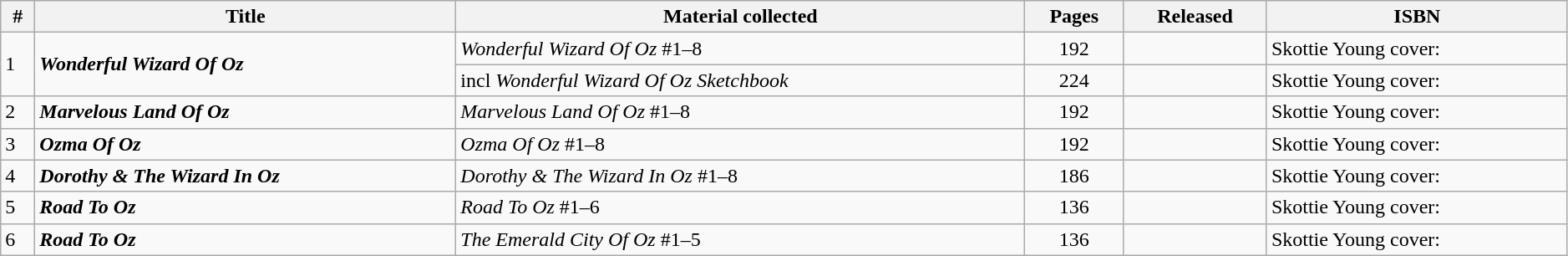<table class="wikitable sortable" width=99%>
<tr>
<th class="unsortable" width=20px>#</th>
<th>Title</th>
<th class="unsortable">Material collected</th>
<th>Pages</th>
<th>Released</th>
<th class="unsortable">ISBN</th>
</tr>
<tr>
<td rowspan="2">1</td>
<td rowspan="2"><strong><em>Wonderful Wizard Of Oz</em></strong></td>
<td><em>Wonderful Wizard Of Oz</em> #1–8</td>
<td style="text-align: center;">192</td>
<td></td>
<td>Skottie Young cover: </td>
</tr>
<tr>
<td>incl <em>Wonderful Wizard Of Oz Sketchbook</em></td>
<td style="text-align: center;">224</td>
<td></td>
<td>Skottie Young cover: </td>
</tr>
<tr>
<td>2</td>
<td><strong><em>Marvelous Land Of Oz</em></strong></td>
<td><em>Marvelous Land Of Oz</em> #1–8</td>
<td style="text-align: center;">192</td>
<td></td>
<td>Skottie Young cover: </td>
</tr>
<tr>
<td>3</td>
<td><strong><em>Ozma Of Oz</em></strong></td>
<td><em>Ozma Of Oz</em> #1–8</td>
<td style="text-align: center;">192</td>
<td></td>
<td>Skottie Young cover: </td>
</tr>
<tr>
<td>4</td>
<td><strong><em>Dorothy & The Wizard In Oz</em></strong></td>
<td><em>Dorothy & The Wizard In Oz</em> #1–8</td>
<td style="text-align: center;">186</td>
<td></td>
<td>Skottie Young cover: </td>
</tr>
<tr>
<td>5</td>
<td><strong><em>Road To Oz</em></strong></td>
<td><em>Road To Oz</em> #1–6</td>
<td style="text-align: center;">136</td>
<td></td>
<td>Skottie Young cover: </td>
</tr>
<tr>
<td>6</td>
<td><strong><em>Road To Oz</em></strong></td>
<td><em>The Emerald City Of Oz</em> #1–5</td>
<td style="text-align: center;">136</td>
<td></td>
<td>Skottie Young cover: </td>
</tr>
</table>
